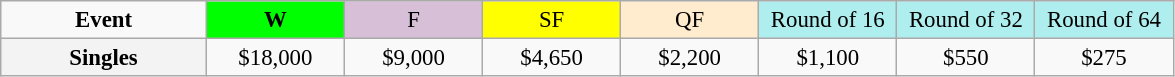<table class=wikitable style=font-size:95%;text-align:center>
<tr>
<td style="width:130px"><strong>Event</strong></td>
<td style="width:85px; background:lime"><strong>W</strong></td>
<td style="width:85px; background:thistle">F</td>
<td style="width:85px; background:#ffff00">SF</td>
<td style="width:85px; background:#ffebcd">QF</td>
<td style="width:85px; background:#afeeee">Round of 16</td>
<td style="width:85px; background:#afeeee">Round of 32</td>
<td style="width:85px; background:#afeeee">Round of 64</td>
</tr>
<tr>
<th style=background:#f3f3f3>Singles </th>
<td>$18,000</td>
<td>$9,000</td>
<td>$4,650</td>
<td>$2,200</td>
<td>$1,100</td>
<td>$550</td>
<td>$275</td>
</tr>
</table>
